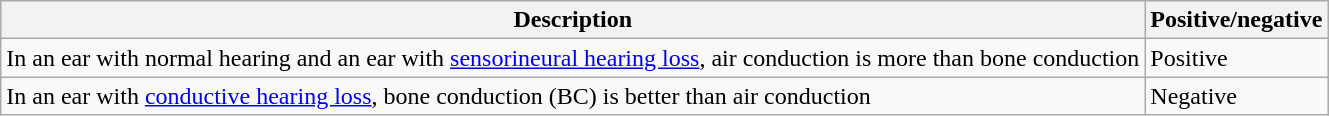<table class="wikitable">
<tr>
<th>Description</th>
<th>Positive/negative</th>
</tr>
<tr>
<td>In an ear with normal hearing and an ear with <a href='#'>sensorineural hearing loss</a>, air conduction is more than bone conduction</td>
<td>Positive</td>
</tr>
<tr>
<td>In an ear with <a href='#'>conductive hearing loss</a>, bone conduction (BC) is better than air conduction</td>
<td>Negative</td>
</tr>
</table>
